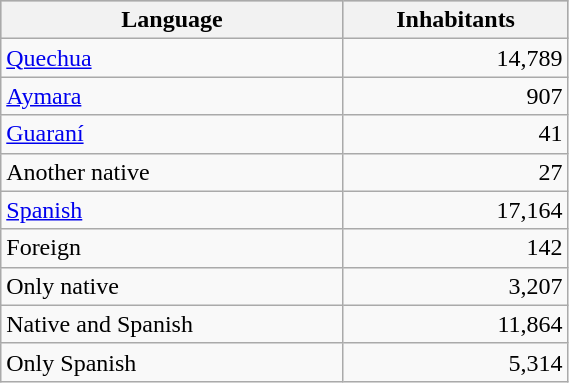<table class="wikitable" style="width:30%;">
<tr style="background:silver;">
<th><strong>Language</strong></th>
<th><strong>Inhabitants</strong></th>
</tr>
<tr>
<td><a href='#'>Quechua</a></td>
<td style="text-align:right;">14,789</td>
</tr>
<tr>
<td><a href='#'>Aymara</a></td>
<td style="text-align:right;">907</td>
</tr>
<tr>
<td><a href='#'>Guaraní</a></td>
<td style="text-align:right;">41</td>
</tr>
<tr>
<td>Another native</td>
<td style="text-align:right;">27</td>
</tr>
<tr>
<td><a href='#'>Spanish</a></td>
<td style="text-align:right;">17,164</td>
</tr>
<tr>
<td>Foreign</td>
<td style="text-align:right;">142</td>
</tr>
<tr>
<td>Only native</td>
<td style="text-align:right;">3,207</td>
</tr>
<tr>
<td>Native and Spanish</td>
<td style="text-align:right;">11,864</td>
</tr>
<tr>
<td>Only Spanish</td>
<td style="text-align:right;">5,314</td>
</tr>
</table>
